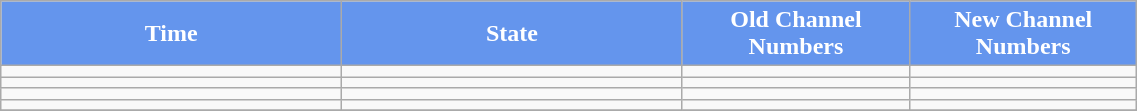<table class="wikitable" width="60%">
<tr style="background:cornflowerblue; color:white" align=center>
<td style="width:30%"><strong>Time</strong></td>
<td style="width:30%"><strong>State</strong></td>
<td style="width:20%"><strong>Old Channel Numbers</strong></td>
<td style="width:20%"><strong>New Channel Numbers</strong></td>
</tr>
<tr>
<td></td>
<td></td>
<td></td>
<td></td>
</tr>
<tr>
<td></td>
<td></td>
<td></td>
<td></td>
</tr>
<tr>
<td></td>
<td></td>
<td></td>
<td></td>
</tr>
<tr>
<td></td>
<td></td>
<td></td>
<td></td>
</tr>
<tr>
</tr>
</table>
